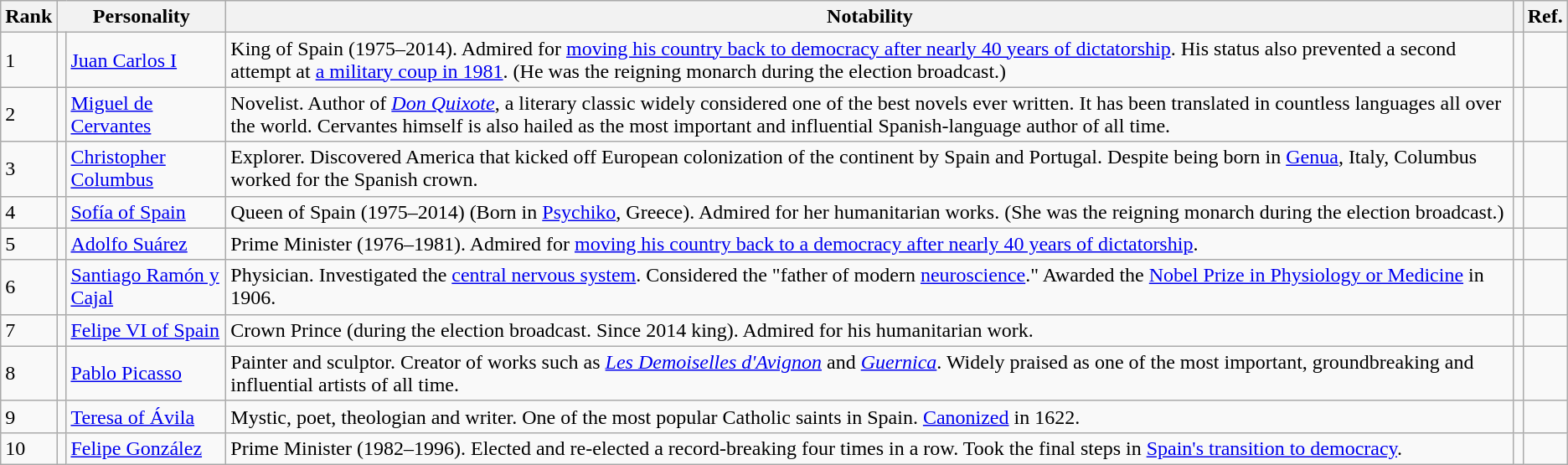<table class="wikitable sortable">
<tr>
<th>Rank</th>
<th colspan=2>Personality</th>
<th class="unsortable">Notability</th>
<th></th>
<th class="unsortable">Ref.</th>
</tr>
<tr>
<td>1</td>
<td></td>
<td><a href='#'>Juan Carlos I</a></td>
<td>King of Spain (1975–2014). Admired for <a href='#'>moving his country back to democracy after nearly 40 years of dictatorship</a>. His status also prevented a second attempt at <a href='#'>a military coup in 1981</a>. (He was the reigning monarch during the election broadcast.)</td>
<td></td>
<td></td>
</tr>
<tr>
<td>2</td>
<td></td>
<td><a href='#'>Miguel de Cervantes</a></td>
<td>Novelist. Author of <em><a href='#'>Don Quixote</a></em>, a literary classic widely considered one of the best novels ever written. It has been translated in countless languages all over the world. Cervantes himself is also hailed as the most important and influential Spanish-language author of all time.</td>
<td></td>
<td></td>
</tr>
<tr>
<td>3</td>
<td></td>
<td><a href='#'>Christopher Columbus</a></td>
<td>Explorer. Discovered America that kicked off European colonization of the continent by Spain and Portugal. Despite being born in <a href='#'>Genua</a>, Italy, Columbus worked for the Spanish crown.</td>
<td></td>
<td></td>
</tr>
<tr>
<td>4</td>
<td></td>
<td><a href='#'>Sofía of Spain</a></td>
<td>Queen of Spain (1975–2014) (Born in <a href='#'>Psychiko</a>, Greece). Admired for her humanitarian works. (She was the reigning monarch during the election broadcast.)</td>
<td></td>
<td></td>
</tr>
<tr>
<td>5</td>
<td></td>
<td><a href='#'>Adolfo Suárez</a></td>
<td>Prime Minister (1976–1981). Admired for <a href='#'>moving his country back to a democracy after nearly 40 years of dictatorship</a>.</td>
<td></td>
<td></td>
</tr>
<tr>
<td>6</td>
<td></td>
<td><a href='#'>Santiago Ramón y Cajal</a></td>
<td>Physician. Investigated the <a href='#'>central nervous system</a>. Considered the "father of modern <a href='#'>neuroscience</a>." Awarded the <a href='#'>Nobel Prize in Physiology or Medicine</a> in 1906.</td>
<td></td>
<td></td>
</tr>
<tr>
<td>7</td>
<td></td>
<td><a href='#'>Felipe VI of Spain</a></td>
<td>Crown Prince (during the election broadcast. Since 2014 king). Admired for his humanitarian work.</td>
<td></td>
<td></td>
</tr>
<tr>
<td>8</td>
<td></td>
<td><a href='#'>Pablo Picasso</a></td>
<td>Painter and sculptor. Creator of works such as <em><a href='#'>Les Demoiselles d'Avignon</a></em> and <em><a href='#'>Guernica</a></em>. Widely praised as one of the most important, groundbreaking and influential artists of all time.</td>
<td></td>
<td></td>
</tr>
<tr>
<td>9</td>
<td></td>
<td><a href='#'>Teresa of Ávila</a></td>
<td>Mystic, poet, theologian and writer. One of the most popular Catholic saints in Spain. <a href='#'>Canonized</a> in 1622.</td>
<td></td>
<td></td>
</tr>
<tr>
<td>10</td>
<td></td>
<td><a href='#'>Felipe González</a></td>
<td>Prime Minister (1982–1996). Elected and re-elected a record-breaking four times in a row. Took the final steps in <a href='#'>Spain's transition to democracy</a>.</td>
<td></td>
<td></td>
</tr>
</table>
